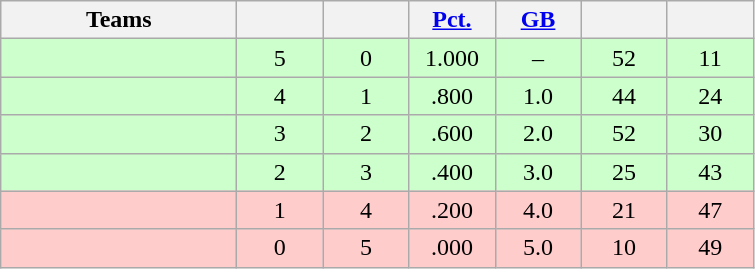<table class="wikitable" style="text-align: center;">
<tr>
<th style="width: 150px;">Teams</th>
<th style="width: 50px;"></th>
<th style="width: 50px;"></th>
<th style="width: 50px;"><a href='#'>Pct.</a></th>
<th style="width: 50px;"><a href='#'>GB</a></th>
<th style="width: 50px;"></th>
<th style="width: 50px;"></th>
</tr>
<tr style="background: #CFC;">
<td style="text-align: left;"></td>
<td>5</td>
<td>0</td>
<td>1.000</td>
<td>–</td>
<td>52</td>
<td>11</td>
</tr>
<tr style="background: #CFC;">
<td style="text-align: left;"></td>
<td>4</td>
<td>1</td>
<td>.800</td>
<td>1.0</td>
<td>44</td>
<td>24</td>
</tr>
<tr style="background: #CFC;">
<td style="text-align: left;"></td>
<td>3</td>
<td>2</td>
<td>.600</td>
<td>2.0</td>
<td>52</td>
<td>30</td>
</tr>
<tr style="background: #CFC;">
<td style="text-align: left;"></td>
<td>2</td>
<td>3</td>
<td>.400</td>
<td>3.0</td>
<td>25</td>
<td>43</td>
</tr>
<tr style="background: #FCC;">
<td style="text-align: left;"></td>
<td>1</td>
<td>4</td>
<td>.200</td>
<td>4.0</td>
<td>21</td>
<td>47</td>
</tr>
<tr style="background: #FCC;">
<td style="text-align: left;"></td>
<td>0</td>
<td>5</td>
<td>.000</td>
<td>5.0</td>
<td>10</td>
<td>49</td>
</tr>
</table>
